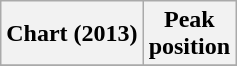<table class="wikitable plainrowheaders" style="text-align:center">
<tr>
<th scope="col">Chart (2013)</th>
<th scope="col">Peak<br>position</th>
</tr>
<tr>
</tr>
</table>
